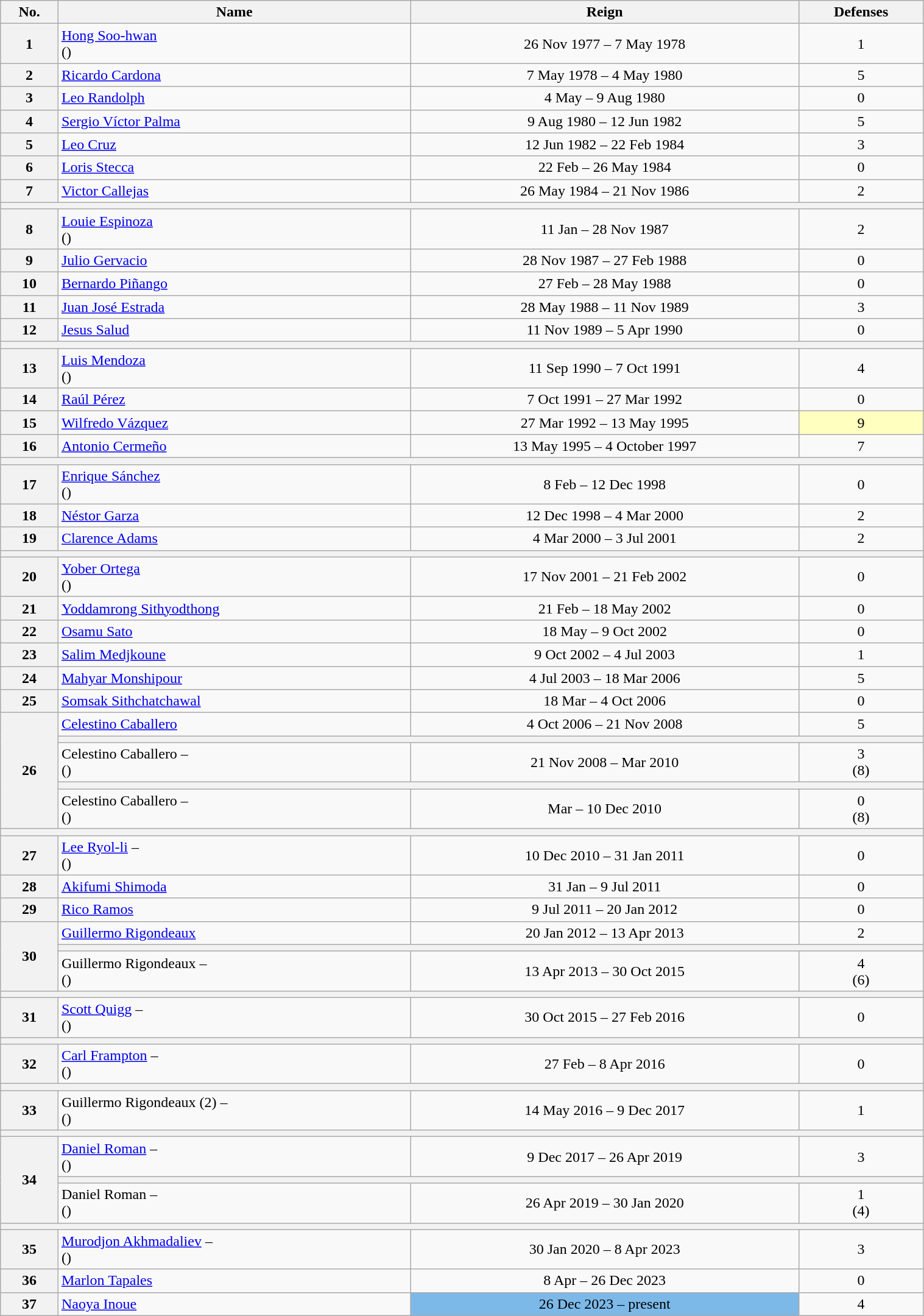<table class="wikitable sortable" style="width:80%">
<tr>
<th>No.</th>
<th>Name</th>
<th>Reign</th>
<th>Defenses</th>
</tr>
<tr align=center>
<th>1</th>
<td align=left><a href='#'>Hong Soo-hwan</a><br>()</td>
<td>26 Nov 1977 – 7 May 1978</td>
<td>1</td>
</tr>
<tr align=center>
<th>2</th>
<td align=left><a href='#'>Ricardo Cardona</a></td>
<td>7 May 1978 – 4 May 1980</td>
<td>5</td>
</tr>
<tr align=center>
<th>3</th>
<td align=left><a href='#'>Leo Randolph</a></td>
<td>4 May – 9 Aug 1980</td>
<td>0</td>
</tr>
<tr align=center>
<th>4</th>
<td align=left><a href='#'>Sergio Víctor Palma</a></td>
<td>9 Aug 1980 – 12 Jun 1982</td>
<td>5</td>
</tr>
<tr align=center>
<th>5</th>
<td align=left><a href='#'>Leo Cruz</a></td>
<td>12 Jun 1982 – 22 Feb 1984</td>
<td>3</td>
</tr>
<tr align=center>
<th>6</th>
<td align=left><a href='#'>Loris Stecca</a></td>
<td>22 Feb – 26 May 1984</td>
<td>0</td>
</tr>
<tr align=center>
<th>7</th>
<td align=left><a href='#'>Victor Callejas</a></td>
<td>26 May 1984 – 21 Nov 1986</td>
<td>2</td>
</tr>
<tr align=center>
<th colspan=4></th>
</tr>
<tr align=center>
<th>8</th>
<td align=left><a href='#'>Louie Espinoza</a><br>()</td>
<td>11 Jan – 28 Nov 1987</td>
<td>2</td>
</tr>
<tr align=center>
<th>9</th>
<td align=left><a href='#'>Julio Gervacio</a></td>
<td>28 Nov 1987 – 27 Feb 1988</td>
<td>0</td>
</tr>
<tr align=center>
<th>10</th>
<td align=left><a href='#'>Bernardo Piñango</a></td>
<td>27 Feb – 28 May 1988</td>
<td>0</td>
</tr>
<tr align=center>
<th>11</th>
<td align=left><a href='#'>Juan José Estrada</a></td>
<td>28 May 1988 – 11 Nov 1989</td>
<td>3</td>
</tr>
<tr align=center>
<th>12</th>
<td align=left><a href='#'>Jesus Salud</a></td>
<td>11 Nov 1989 – 5 Apr 1990</td>
<td>0</td>
</tr>
<tr align=center>
<th colspan=4></th>
</tr>
<tr align=center>
<th>13</th>
<td align=left><a href='#'>Luis Mendoza</a><br>()</td>
<td>11 Sep 1990 – 7 Oct 1991</td>
<td>4</td>
</tr>
<tr align=center>
<th>14</th>
<td align=left><a href='#'>Raúl Pérez</a></td>
<td>7 Oct 1991 – 27 Mar 1992</td>
<td>0</td>
</tr>
<tr align=center>
<th>15</th>
<td align=left><a href='#'>Wilfredo Vázquez</a></td>
<td>27 Mar 1992 – 13 May 1995</td>
<td style="background:#ffffbf;">9</td>
</tr>
<tr align=center>
<th>16</th>
<td align=left><a href='#'>Antonio Cermeño</a></td>
<td>13 May 1995 – 4 October 1997</td>
<td>7</td>
</tr>
<tr align=center>
<th colspan=4></th>
</tr>
<tr align=center>
<th>17</th>
<td align=left><a href='#'>Enrique Sánchez</a><br>()</td>
<td>8 Feb – 12 Dec 1998</td>
<td>0</td>
</tr>
<tr align=center>
<th>18</th>
<td align=left><a href='#'>Néstor Garza</a></td>
<td>12 Dec 1998 – 4 Mar 2000</td>
<td>2</td>
</tr>
<tr align=center>
<th>19</th>
<td align=left><a href='#'>Clarence Adams</a></td>
<td>4 Mar 2000 – 3 Jul 2001</td>
<td>2</td>
</tr>
<tr align=center>
<th colspan=4></th>
</tr>
<tr align=center>
<th>20</th>
<td align=left><a href='#'>Yober Ortega</a><br>()</td>
<td>17 Nov 2001 – 21 Feb 2002</td>
<td>0</td>
</tr>
<tr align=center>
<th>21</th>
<td align=left><a href='#'>Yoddamrong Sithyodthong</a></td>
<td>21 Feb – 18 May 2002</td>
<td>0</td>
</tr>
<tr align=center>
<th>22</th>
<td align=left><a href='#'>Osamu Sato</a></td>
<td>18 May – 9 Oct 2002</td>
<td>0</td>
</tr>
<tr align=center>
<th>23</th>
<td align=left><a href='#'>Salim Medjkoune</a></td>
<td>9 Oct 2002 – 4 Jul 2003</td>
<td>1</td>
</tr>
<tr align=center>
<th>24</th>
<td align=left><a href='#'>Mahyar Monshipour</a></td>
<td>4 Jul 2003 – 18 Mar 2006</td>
<td>5</td>
</tr>
<tr align=center>
<th>25</th>
<td align=left><a href='#'>Somsak Sithchatchawal</a></td>
<td>18 Mar – 4 Oct 2006</td>
<td>0</td>
</tr>
<tr align=center>
<th rowspan=5>26</th>
<td align=left><a href='#'>Celestino Caballero</a></td>
<td>4 Oct 2006 – 21 Nov 2008</td>
<td>5</td>
</tr>
<tr align=center>
<th colspan=3></th>
</tr>
<tr align=center>
<td align=left>Celestino Caballero – <br>()</td>
<td>21 Nov 2008 – Mar 2010</td>
<td>3<br>(8)</td>
</tr>
<tr align=center>
<th colspan=3></th>
</tr>
<tr align=center>
<td align=left>Celestino Caballero – <br>()</td>
<td>Mar – 10 Dec 2010</td>
<td>0<br>(8)</td>
</tr>
<tr align=center>
<th colspan=4></th>
</tr>
<tr align=center>
<th>27</th>
<td align=left><a href='#'>Lee Ryol-li</a> – <br>()</td>
<td>10 Dec 2010 – 31 Jan 2011</td>
<td>0</td>
</tr>
<tr align=center>
<th>28</th>
<td align=left><a href='#'>Akifumi Shimoda</a></td>
<td>31 Jan – 9 Jul 2011</td>
<td>0</td>
</tr>
<tr align=center>
<th>29</th>
<td align=left><a href='#'>Rico Ramos</a></td>
<td>9 Jul 2011 – 20 Jan 2012</td>
<td>0</td>
</tr>
<tr align=center>
<th rowspan=3>30</th>
<td align=left><a href='#'>Guillermo Rigondeaux</a></td>
<td>20 Jan 2012 – 13 Apr 2013</td>
<td>2</td>
</tr>
<tr align=center>
<th colspan=3></th>
</tr>
<tr align=center>
<td align=left>Guillermo Rigondeaux – <br>()</td>
<td>13 Apr 2013 – 30 Oct 2015</td>
<td>4<br>(6)</td>
</tr>
<tr align=center>
<th colspan=4></th>
</tr>
<tr align=center>
<th>31</th>
<td align=left><a href='#'>Scott Quigg</a> – <br>()</td>
<td>30 Oct 2015 – 27 Feb 2016</td>
<td>0<br></td>
</tr>
<tr align=center>
<th colspan=4></th>
</tr>
<tr align=center>
<th>32</th>
<td align=left><a href='#'>Carl Frampton</a> – <br>()</td>
<td>27 Feb – 8 Apr 2016</td>
<td>0</td>
</tr>
<tr align=center>
<th colspan=4></th>
</tr>
<tr align=center>
<th>33</th>
<td align=left>Guillermo Rigondeaux (2) – <br>()</td>
<td>14 May 2016 – 9 Dec 2017</td>
<td>1</td>
</tr>
<tr align=center>
<th colspan=4></th>
</tr>
<tr align=center>
<th rowspan=3>34</th>
<td align=left><a href='#'>Daniel Roman</a> – <br>()</td>
<td>9 Dec 2017 – 26 Apr 2019</td>
<td>3</td>
</tr>
<tr align=center>
<th colspan=3></th>
</tr>
<tr align=center>
<td align=left>Daniel Roman – <br>()</td>
<td>26 Apr 2019 – 30 Jan 2020</td>
<td>1<br>(4)</td>
</tr>
<tr align=center>
<th colspan=4></th>
</tr>
<tr align=center>
<th>35</th>
<td align=left><a href='#'>Murodjon Akhmadaliev</a> – <br>()</td>
<td>30 Jan 2020 – 8 Apr 2023</td>
<td>3</td>
</tr>
<tr align=center>
<th>36</th>
<td align=left><a href='#'>Marlon Tapales</a></td>
<td>8 Apr – 26 Dec 2023</td>
<td>0</td>
</tr>
<tr align=center>
<th>37</th>
<td align=left><a href='#'>Naoya Inoue</a></td>
<td style="background:#7CB9E8;">26 Dec 2023 – present</td>
<td>4</td>
</tr>
</table>
